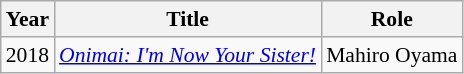<table class="wikitable" style="font-size: 90%;">
<tr>
<th>Year</th>
<th>Title</th>
<th>Role</th>
</tr>
<tr>
<td>2018</td>
<td><em><a href='#'>Onimai: I'm Now Your Sister!</a></em></td>
<td>Mahiro Oyama</td>
</tr>
</table>
